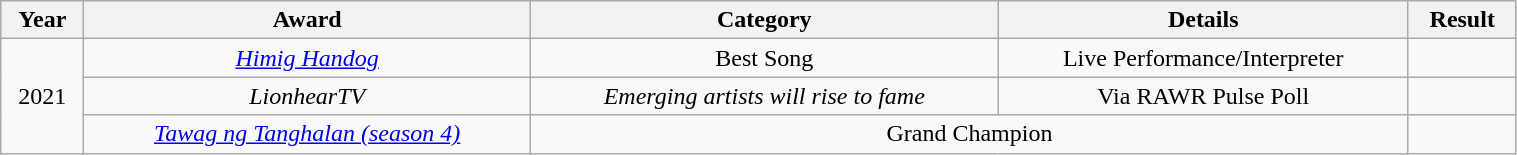<table class="wikitable sortable" style="text-align:center; font-size:100%; width:80%">
<tr>
<th>Year</th>
<th>Award</th>
<th>Category</th>
<th>Details</th>
<th>Result</th>
</tr>
<tr>
<td rowspan="3">2021</td>
<td><em><a href='#'>Himig Handog</a></em></td>
<td>Best Song</td>
<td>Live Performance/Interpreter</td>
<td></td>
</tr>
<tr>
<td><em>LionhearTV</em></td>
<td><em>Emerging artists will rise to fame</em></td>
<td>Via RAWR Pulse Poll</td>
<td></td>
</tr>
<tr>
<td><em><a href='#'>Tawag ng Tanghalan (season 4)</a></em></td>
<td colspan="2">Grand Champion</td>
<td></td>
</tr>
</table>
